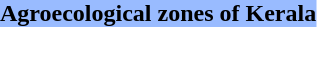<table class=style="float:right; clear:right; font-size:85%; width:125px; margin 1em;" cellpadding="0" cell spacing=0>
<tr bgcolor=#99bbff>
<td colspan="2" align="center"><strong>Agroecological zones of Kerala</strong></td>
</tr>
<tr style="background:#FFFFFF; color:#555555;" align="center">
<td><br><div></div></td>
</tr>
<tr style="background:#DDEEFF; color:#555555;" align="center">
<td><div></div></td>
</tr>
</table>
